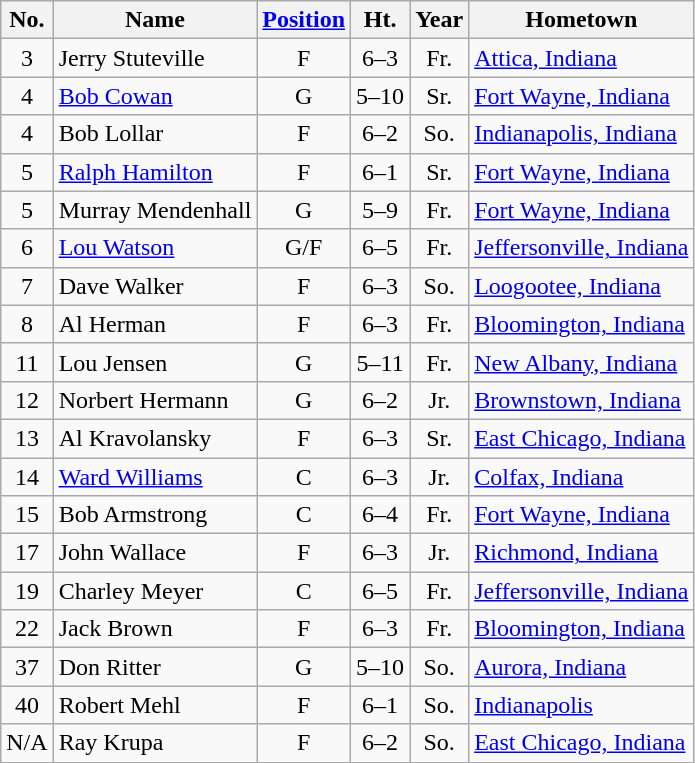<table class="wikitable" style="text-align:center">
<tr>
<th>No.</th>
<th>Name</th>
<th><a href='#'>Position</a></th>
<th>Ht.</th>
<th>Year</th>
<th>Hometown</th>
</tr>
<tr>
<td>3</td>
<td style="text-align:left">Jerry Stuteville</td>
<td>F</td>
<td>6–3</td>
<td>Fr.</td>
<td style="text-align:left"><a href='#'>Attica, Indiana</a></td>
</tr>
<tr>
<td>4</td>
<td style="text-align:left"><a href='#'>Bob Cowan</a></td>
<td>G</td>
<td>5–10</td>
<td>Sr.</td>
<td style="text-align:left"><a href='#'>Fort Wayne, Indiana</a></td>
</tr>
<tr>
<td>4</td>
<td style="text-align:left">Bob Lollar</td>
<td>F</td>
<td>6–2</td>
<td>So.</td>
<td style="text-align:left"><a href='#'>Indianapolis, Indiana</a></td>
</tr>
<tr>
<td>5</td>
<td style="text-align:left"><a href='#'>Ralph Hamilton</a></td>
<td>F</td>
<td>6–1</td>
<td>Sr.</td>
<td style="text-align:left"><a href='#'>Fort Wayne, Indiana</a></td>
</tr>
<tr>
<td>5</td>
<td style="text-align:left">Murray Mendenhall</td>
<td>G</td>
<td>5–9</td>
<td>Fr.</td>
<td style="text-align:left"><a href='#'>Fort Wayne, Indiana</a></td>
</tr>
<tr>
<td>6</td>
<td style="text-align:left"><a href='#'>Lou Watson</a></td>
<td>G/F</td>
<td>6–5</td>
<td>Fr.</td>
<td style="text-align:left"><a href='#'>Jeffersonville, Indiana</a></td>
</tr>
<tr>
<td>7</td>
<td style="text-align:left">Dave Walker</td>
<td>F</td>
<td>6–3</td>
<td>So.</td>
<td style="text-align:left"><a href='#'>Loogootee, Indiana</a></td>
</tr>
<tr>
<td>8</td>
<td style="text-align:left">Al Herman</td>
<td>F</td>
<td>6–3</td>
<td>Fr.</td>
<td style="text-align:left"><a href='#'>Bloomington, Indiana</a></td>
</tr>
<tr>
<td>11</td>
<td style="text-align:left">Lou Jensen</td>
<td>G</td>
<td>5–11</td>
<td>Fr.</td>
<td style="text-align:left"><a href='#'>New Albany, Indiana</a></td>
</tr>
<tr>
<td>12</td>
<td style="text-align:left">Norbert Hermann</td>
<td>G</td>
<td>6–2</td>
<td>Jr.</td>
<td style="text-align:left"><a href='#'>Brownstown, Indiana</a></td>
</tr>
<tr>
<td>13</td>
<td style="text-align:left">Al Kravolansky</td>
<td>F</td>
<td>6–3</td>
<td>Sr.</td>
<td style="text-align:left"><a href='#'>East Chicago, Indiana</a></td>
</tr>
<tr>
<td>14</td>
<td style="text-align:left"><a href='#'>Ward Williams</a></td>
<td>C</td>
<td>6–3</td>
<td>Jr.</td>
<td style="text-align:left"><a href='#'>Colfax, Indiana</a></td>
</tr>
<tr>
<td>15</td>
<td style="text-align:left">Bob Armstrong</td>
<td>C</td>
<td>6–4</td>
<td>Fr.</td>
<td style="text-align:left"><a href='#'>Fort Wayne, Indiana</a></td>
</tr>
<tr>
<td>17</td>
<td style="text-align:left">John Wallace</td>
<td>F</td>
<td>6–3</td>
<td>Jr.</td>
<td style="text-align:left"><a href='#'>Richmond, Indiana</a></td>
</tr>
<tr>
<td>19</td>
<td style="text-align:left">Charley Meyer</td>
<td>C</td>
<td>6–5</td>
<td>Fr.</td>
<td style="text-align:left"><a href='#'>Jeffersonville, Indiana</a></td>
</tr>
<tr>
<td>22</td>
<td style="text-align:left">Jack Brown</td>
<td>F</td>
<td>6–3</td>
<td>Fr.</td>
<td style="text-align:left"><a href='#'>Bloomington, Indiana</a></td>
</tr>
<tr>
<td>37</td>
<td style="text-align:left">Don Ritter</td>
<td>G</td>
<td>5–10</td>
<td>So.</td>
<td style="text-align:left"><a href='#'>Aurora, Indiana</a></td>
</tr>
<tr>
<td>40</td>
<td style="text-align:left">Robert Mehl</td>
<td>F</td>
<td>6–1</td>
<td>So.</td>
<td style="text-align:left"><a href='#'>Indianapolis</a></td>
</tr>
<tr>
<td>N/A</td>
<td style="text-align:left">Ray Krupa</td>
<td>F</td>
<td>6–2</td>
<td>So.</td>
<td style="text-align:left"><a href='#'>East Chicago, Indiana</a></td>
</tr>
</table>
